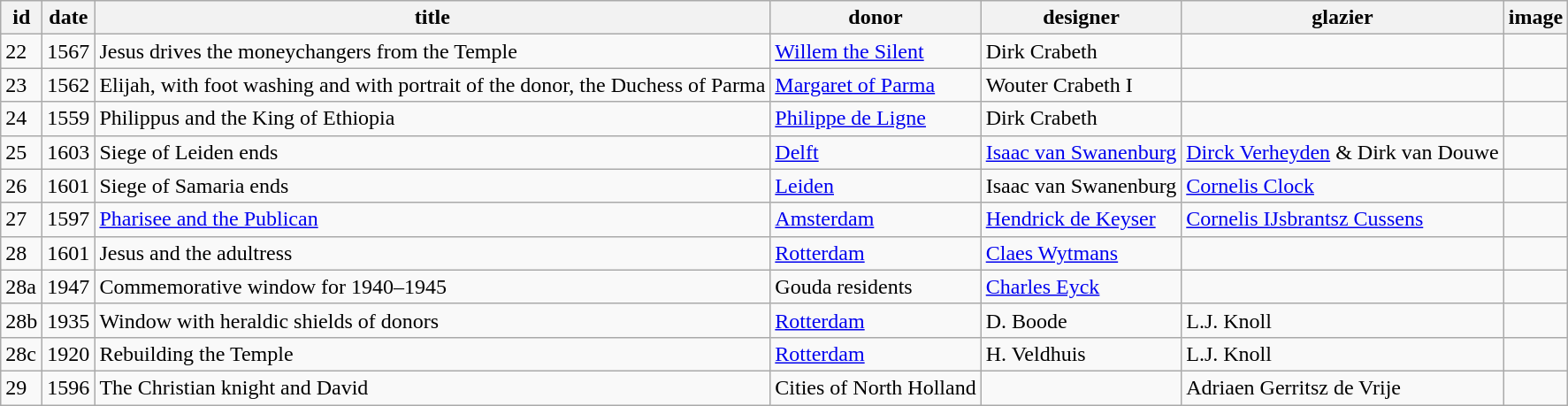<table class="wikitable">
<tr>
<th>id</th>
<th>date</th>
<th>title</th>
<th>donor</th>
<th>designer</th>
<th>glazier</th>
<th>image</th>
</tr>
<tr>
<td>22</td>
<td>1567</td>
<td>Jesus drives the moneychangers from the Temple</td>
<td><a href='#'>Willem the Silent</a></td>
<td>Dirk Crabeth</td>
<td></td>
<td></td>
</tr>
<tr>
<td>23</td>
<td>1562</td>
<td>Elijah, with foot washing and with portrait of the donor, the Duchess of Parma</td>
<td><a href='#'>Margaret of Parma</a></td>
<td>Wouter Crabeth I</td>
<td></td>
<td></td>
</tr>
<tr>
<td>24</td>
<td>1559</td>
<td>Philippus and the King of Ethiopia</td>
<td><a href='#'>Philippe de Ligne</a></td>
<td>Dirk Crabeth</td>
<td></td>
<td></td>
</tr>
<tr>
<td>25</td>
<td>1603</td>
<td>Siege of Leiden ends</td>
<td><a href='#'>Delft</a></td>
<td><a href='#'>Isaac van Swanenburg</a></td>
<td><a href='#'>Dirck Verheyden</a> & Dirk van Douwe</td>
<td></td>
</tr>
<tr>
<td>26</td>
<td>1601</td>
<td>Siege of Samaria ends</td>
<td><a href='#'>Leiden</a></td>
<td>Isaac van Swanenburg</td>
<td><a href='#'>Cornelis Clock</a></td>
<td></td>
</tr>
<tr>
<td>27</td>
<td>1597</td>
<td><a href='#'>Pharisee and the Publican</a></td>
<td><a href='#'>Amsterdam</a></td>
<td><a href='#'>Hendrick de Keyser</a></td>
<td><a href='#'>Cornelis IJsbrantsz Cussens</a></td>
<td></td>
</tr>
<tr>
<td>28</td>
<td>1601</td>
<td>Jesus and the adultress</td>
<td><a href='#'>Rotterdam</a></td>
<td><a href='#'>Claes Wytmans</a></td>
<td></td>
<td></td>
</tr>
<tr>
<td>28a</td>
<td>1947</td>
<td>Commemorative window for 1940–1945</td>
<td>Gouda residents</td>
<td><a href='#'>Charles Eyck</a></td>
<td></td>
<td></td>
</tr>
<tr>
<td>28b</td>
<td>1935</td>
<td>Window with heraldic shields of donors</td>
<td><a href='#'>Rotterdam</a></td>
<td>D. Boode</td>
<td>L.J. Knoll</td>
<td></td>
</tr>
<tr>
<td>28c</td>
<td>1920</td>
<td>Rebuilding the Temple</td>
<td><a href='#'>Rotterdam</a></td>
<td>H. Veldhuis</td>
<td>L.J. Knoll</td>
<td></td>
</tr>
<tr>
<td>29</td>
<td>1596</td>
<td>The Christian knight and David</td>
<td>Cities of North Holland</td>
<td></td>
<td>Adriaen Gerritsz de Vrije</td>
<td></td>
</tr>
</table>
